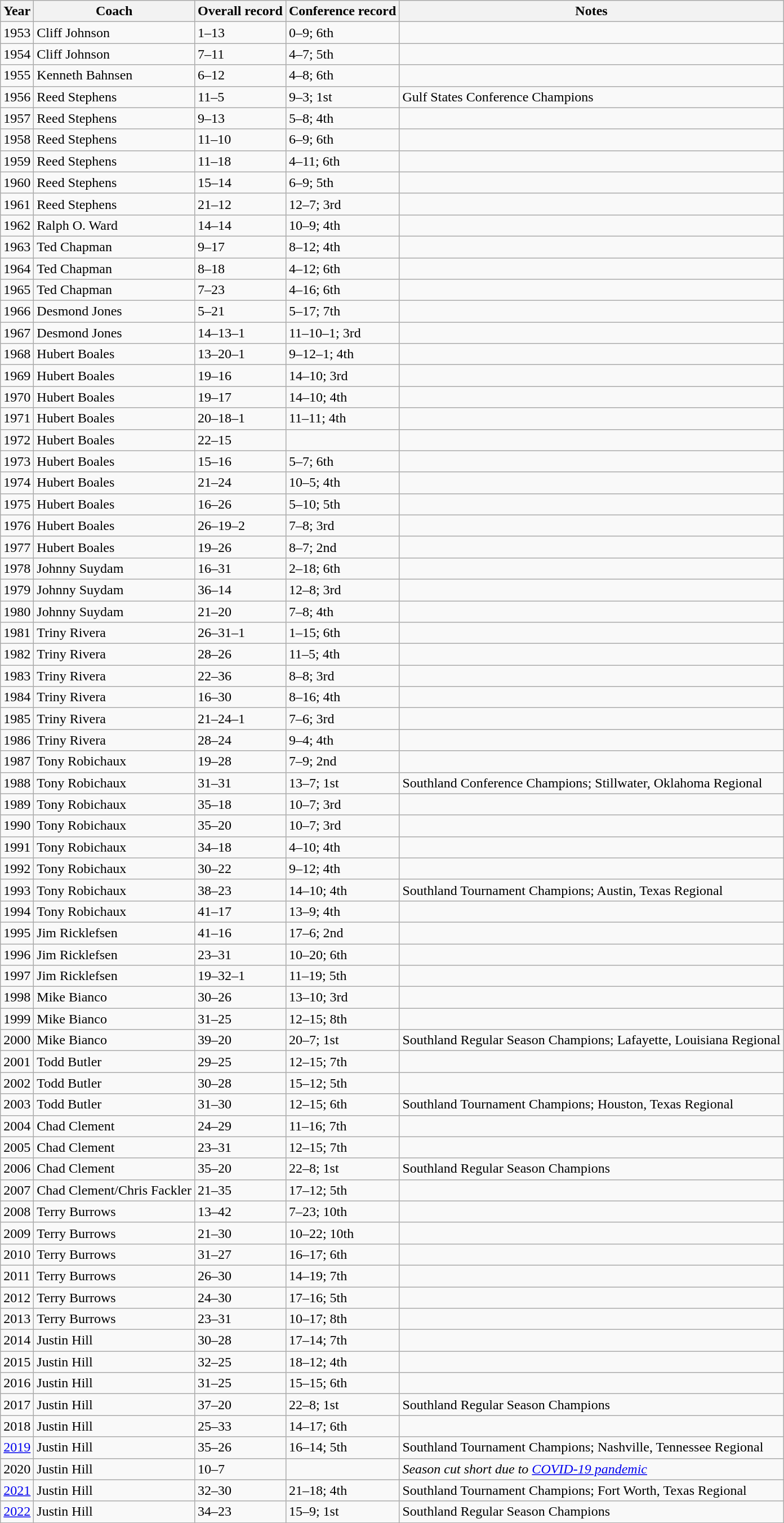<table class="wikitable">
<tr>
<th>Year</th>
<th>Coach</th>
<th>Overall record</th>
<th>Conference record</th>
<th>Notes</th>
</tr>
<tr>
<td>1953</td>
<td>Cliff Johnson</td>
<td>1–13</td>
<td>0–9; 6th</td>
<td></td>
</tr>
<tr>
<td>1954</td>
<td>Cliff Johnson</td>
<td>7–11</td>
<td>4–7; 5th</td>
<td></td>
</tr>
<tr>
<td>1955</td>
<td>Kenneth Bahnsen</td>
<td>6–12</td>
<td>4–8; 6th</td>
<td></td>
</tr>
<tr>
<td>1956</td>
<td>Reed Stephens</td>
<td>11–5</td>
<td>9–3; 1st</td>
<td>Gulf States Conference Champions</td>
</tr>
<tr>
<td>1957</td>
<td>Reed Stephens</td>
<td>9–13</td>
<td>5–8; 4th</td>
<td></td>
</tr>
<tr>
<td>1958</td>
<td>Reed Stephens</td>
<td>11–10</td>
<td>6–9; 6th</td>
<td></td>
</tr>
<tr>
<td>1959</td>
<td>Reed Stephens</td>
<td>11–18</td>
<td>4–11; 6th</td>
<td></td>
</tr>
<tr>
<td>1960</td>
<td>Reed Stephens</td>
<td>15–14</td>
<td>6–9; 5th</td>
<td></td>
</tr>
<tr>
<td>1961</td>
<td>Reed Stephens</td>
<td>21–12</td>
<td>12–7; 3rd</td>
<td></td>
</tr>
<tr>
<td>1962</td>
<td>Ralph O. Ward</td>
<td>14–14</td>
<td>10–9; 4th</td>
<td></td>
</tr>
<tr>
<td>1963</td>
<td>Ted Chapman</td>
<td>9–17</td>
<td>8–12; 4th</td>
<td></td>
</tr>
<tr>
<td>1964</td>
<td>Ted Chapman</td>
<td>8–18</td>
<td>4–12; 6th</td>
<td></td>
</tr>
<tr>
<td>1965</td>
<td>Ted Chapman</td>
<td>7–23</td>
<td>4–16; 6th</td>
<td></td>
</tr>
<tr>
<td>1966</td>
<td>Desmond Jones</td>
<td>5–21</td>
<td>5–17; 7th</td>
<td></td>
</tr>
<tr>
<td>1967</td>
<td>Desmond Jones</td>
<td>14–13–1</td>
<td>11–10–1; 3rd</td>
<td></td>
</tr>
<tr>
<td>1968</td>
<td>Hubert Boales</td>
<td>13–20–1</td>
<td>9–12–1; 4th</td>
<td></td>
</tr>
<tr>
<td>1969</td>
<td>Hubert Boales</td>
<td>19–16</td>
<td>14–10; 3rd</td>
<td></td>
</tr>
<tr>
<td>1970</td>
<td>Hubert Boales</td>
<td>19–17</td>
<td>14–10; 4th</td>
<td></td>
</tr>
<tr>
<td>1971</td>
<td>Hubert Boales</td>
<td>20–18–1</td>
<td>11–11; 4th</td>
<td></td>
</tr>
<tr>
<td>1972</td>
<td>Hubert Boales</td>
<td>22–15</td>
<td> </td>
<td></td>
</tr>
<tr>
<td>1973</td>
<td>Hubert Boales</td>
<td>15–16</td>
<td>5–7; 6th</td>
<td></td>
</tr>
<tr>
<td>1974</td>
<td>Hubert Boales</td>
<td>21–24</td>
<td>10–5; 4th</td>
<td></td>
</tr>
<tr>
<td>1975</td>
<td>Hubert Boales</td>
<td>16–26</td>
<td>5–10; 5th</td>
<td></td>
</tr>
<tr>
<td>1976</td>
<td>Hubert Boales</td>
<td>26–19–2</td>
<td>7–8; 3rd</td>
<td></td>
</tr>
<tr>
<td>1977</td>
<td>Hubert Boales</td>
<td>19–26</td>
<td>8–7; 2nd</td>
<td></td>
</tr>
<tr>
<td>1978</td>
<td>Johnny Suydam</td>
<td>16–31</td>
<td>2–18; 6th</td>
<td></td>
</tr>
<tr>
<td>1979</td>
<td>Johnny Suydam</td>
<td>36–14</td>
<td>12–8; 3rd</td>
<td></td>
</tr>
<tr>
<td>1980</td>
<td>Johnny Suydam</td>
<td>21–20</td>
<td>7–8; 4th</td>
<td></td>
</tr>
<tr>
<td>1981</td>
<td>Triny Rivera</td>
<td>26–31–1</td>
<td>1–15; 6th</td>
<td></td>
</tr>
<tr>
<td>1982</td>
<td>Triny Rivera</td>
<td>28–26</td>
<td>11–5; 4th</td>
<td></td>
</tr>
<tr>
<td>1983</td>
<td>Triny Rivera</td>
<td>22–36</td>
<td>8–8; 3rd</td>
<td></td>
</tr>
<tr>
<td>1984</td>
<td>Triny Rivera</td>
<td>16–30</td>
<td>8–16; 4th</td>
<td></td>
</tr>
<tr>
<td>1985</td>
<td>Triny Rivera</td>
<td>21–24–1</td>
<td>7–6; 3rd</td>
<td></td>
</tr>
<tr>
<td>1986</td>
<td>Triny Rivera</td>
<td>28–24</td>
<td>9–4; 4th</td>
<td></td>
</tr>
<tr>
<td>1987</td>
<td>Tony Robichaux</td>
<td>19–28</td>
<td>7–9; 2nd</td>
<td></td>
</tr>
<tr>
<td>1988</td>
<td>Tony Robichaux</td>
<td>31–31</td>
<td>13–7; 1st</td>
<td>Southland Conference Champions; Stillwater, Oklahoma Regional</td>
</tr>
<tr>
<td>1989</td>
<td>Tony Robichaux</td>
<td>35–18</td>
<td>10–7; 3rd</td>
<td></td>
</tr>
<tr>
<td>1990</td>
<td>Tony Robichaux</td>
<td>35–20</td>
<td>10–7; 3rd</td>
<td></td>
</tr>
<tr>
<td>1991</td>
<td>Tony Robichaux</td>
<td>34–18</td>
<td>4–10; 4th</td>
<td></td>
</tr>
<tr>
<td>1992</td>
<td>Tony Robichaux</td>
<td>30–22</td>
<td>9–12; 4th</td>
<td></td>
</tr>
<tr>
<td>1993</td>
<td>Tony Robichaux</td>
<td>38–23</td>
<td>14–10; 4th</td>
<td>Southland Tournament Champions; Austin, Texas Regional</td>
</tr>
<tr>
<td>1994</td>
<td>Tony Robichaux</td>
<td>41–17</td>
<td>13–9; 4th</td>
<td></td>
</tr>
<tr>
<td>1995</td>
<td>Jim Ricklefsen</td>
<td>41–16</td>
<td>17–6; 2nd</td>
<td></td>
</tr>
<tr>
<td>1996</td>
<td>Jim Ricklefsen</td>
<td>23–31</td>
<td>10–20; 6th</td>
<td></td>
</tr>
<tr>
<td>1997</td>
<td>Jim Ricklefsen</td>
<td>19–32–1</td>
<td>11–19; 5th</td>
<td></td>
</tr>
<tr>
<td>1998</td>
<td>Mike Bianco</td>
<td>30–26</td>
<td>13–10; 3rd</td>
<td></td>
</tr>
<tr>
<td>1999</td>
<td>Mike Bianco</td>
<td>31–25</td>
<td>12–15; 8th</td>
<td></td>
</tr>
<tr>
<td>2000</td>
<td>Mike Bianco</td>
<td>39–20</td>
<td>20–7; 1st</td>
<td>Southland Regular Season Champions; Lafayette, Louisiana Regional</td>
</tr>
<tr>
<td>2001</td>
<td>Todd Butler</td>
<td>29–25</td>
<td>12–15; 7th</td>
<td></td>
</tr>
<tr>
<td>2002</td>
<td>Todd Butler</td>
<td>30–28</td>
<td>15–12; 5th</td>
<td></td>
</tr>
<tr>
<td>2003</td>
<td>Todd Butler</td>
<td>31–30</td>
<td>12–15; 6th</td>
<td>Southland Tournament Champions; Houston, Texas Regional</td>
</tr>
<tr>
<td>2004</td>
<td>Chad Clement</td>
<td>24–29</td>
<td>11–16; 7th</td>
<td></td>
</tr>
<tr>
<td>2005</td>
<td>Chad Clement</td>
<td>23–31</td>
<td>12–15; 7th</td>
<td></td>
</tr>
<tr>
<td>2006</td>
<td>Chad Clement</td>
<td>35–20</td>
<td>22–8; 1st</td>
<td>Southland Regular Season Champions</td>
</tr>
<tr>
<td>2007</td>
<td>Chad Clement/Chris Fackler</td>
<td>21–35</td>
<td>17–12; 5th</td>
<td></td>
</tr>
<tr>
<td>2008</td>
<td>Terry Burrows</td>
<td>13–42</td>
<td>7–23; 10th</td>
<td></td>
</tr>
<tr>
<td>2009</td>
<td>Terry Burrows</td>
<td>21–30</td>
<td>10–22; 10th</td>
<td></td>
</tr>
<tr>
<td>2010</td>
<td>Terry Burrows</td>
<td>31–27</td>
<td>16–17; 6th</td>
<td></td>
</tr>
<tr>
<td>2011</td>
<td>Terry Burrows</td>
<td>26–30</td>
<td>14–19; 7th</td>
<td></td>
</tr>
<tr>
<td>2012</td>
<td>Terry Burrows</td>
<td>24–30</td>
<td>17–16; 5th</td>
<td></td>
</tr>
<tr>
<td>2013</td>
<td>Terry Burrows</td>
<td>23–31</td>
<td>10–17; 8th</td>
<td></td>
</tr>
<tr>
<td>2014</td>
<td>Justin Hill</td>
<td>30–28</td>
<td>17–14; 7th</td>
<td></td>
</tr>
<tr>
<td>2015</td>
<td>Justin Hill</td>
<td>32–25</td>
<td>18–12; 4th</td>
<td></td>
</tr>
<tr>
<td>2016</td>
<td>Justin Hill</td>
<td>31–25</td>
<td>15–15; 6th</td>
<td></td>
</tr>
<tr>
<td>2017</td>
<td>Justin Hill</td>
<td>37–20</td>
<td>22–8; 1st</td>
<td>Southland Regular Season Champions</td>
</tr>
<tr>
<td>2018</td>
<td>Justin Hill</td>
<td>25–33</td>
<td>14–17; 6th</td>
<td></td>
</tr>
<tr>
<td><a href='#'>2019</a></td>
<td>Justin Hill</td>
<td>35–26</td>
<td>16–14; 5th</td>
<td>Southland Tournament Champions; Nashville, Tennessee Regional</td>
</tr>
<tr>
<td>2020</td>
<td>Justin Hill</td>
<td>10–7</td>
<td> </td>
<td><em>Season cut short due to <a href='#'>COVID-19 pandemic</a></em></td>
</tr>
<tr>
<td><a href='#'>2021</a></td>
<td>Justin Hill</td>
<td>32–30</td>
<td>21–18; 4th</td>
<td>Southland Tournament Champions; Fort Worth, Texas Regional</td>
</tr>
<tr>
<td><a href='#'>2022</a></td>
<td>Justin Hill</td>
<td>34–23</td>
<td>15–9; 1st</td>
<td>Southland Regular Season Champions</td>
</tr>
<tr>
</tr>
</table>
